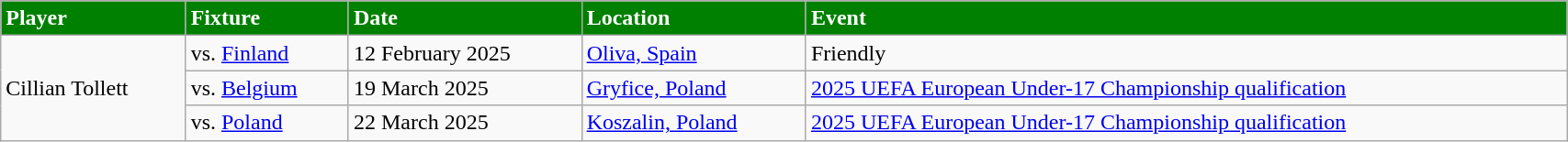<table class="wikitable" style="width:90%;">
<tr>
<th style="background:green; color:white; text-align:left;">Player</th>
<th style="background:green; color:white; text-align:left;">Fixture</th>
<th style="background:green; color:white; text-align:left;">Date</th>
<th style="background:green; color:white; text-align:left;">Location</th>
<th style="background:green; color:white; text-align:left;">Event</th>
</tr>
<tr>
<td rowspan="3">Cillian Tollett</td>
<td>vs.  <a href='#'>Finland</a></td>
<td>12 February 2025</td>
<td><a href='#'>Oliva, Spain</a></td>
<td>Friendly</td>
</tr>
<tr>
<td>vs.  <a href='#'>Belgium</a></td>
<td>19 March 2025</td>
<td><a href='#'>Gryfice, Poland</a></td>
<td><a href='#'>2025 UEFA European Under-17 Championship qualification</a></td>
</tr>
<tr>
<td>vs.  <a href='#'>Poland</a></td>
<td>22 March 2025</td>
<td><a href='#'>Koszalin, Poland</a></td>
<td><a href='#'>2025 UEFA European Under-17 Championship qualification</a></td>
</tr>
</table>
